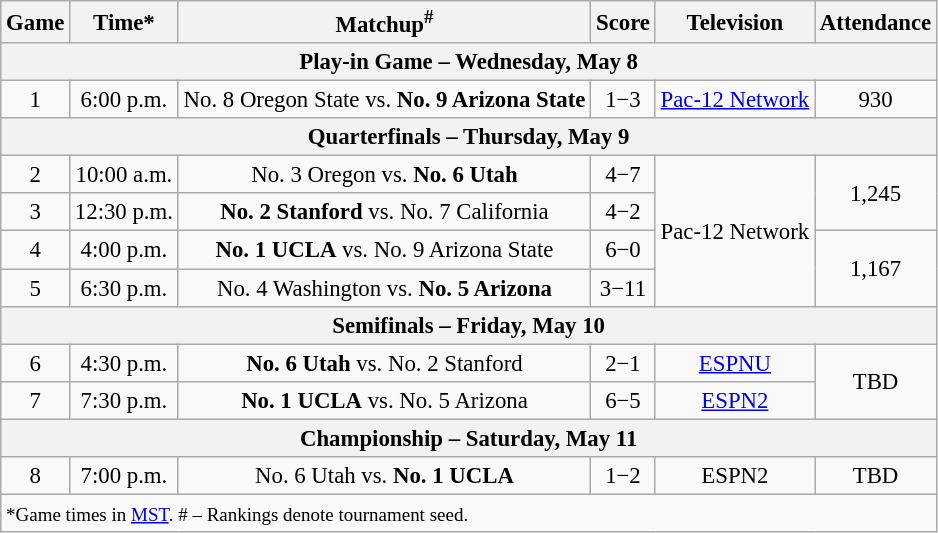<table class="wikitable" style="font-size: 95%">
<tr align="center">
<th>Game</th>
<th>Time*</th>
<th>Matchup<sup>#</sup></th>
<th>Score</th>
<th>Television</th>
<th>Attendance</th>
</tr>
<tr>
<th colspan=7>Play-in Game – Wednesday, May 8</th>
</tr>
<tr>
<td style="text-align:center;">1</td>
<td style="text-align:center;">6:00 p.m.</td>
<td style="text-align:center;">No. 8 Oregon State vs. <strong>No. 9 Arizona State</strong></td>
<td style="text-align:center;">1−3</td>
<td style="text-align:center;"><a href='#'>Pac-12 Network</a></td>
<td style="text-align:center;">930</td>
</tr>
<tr>
<th colspan=7>Quarterfinals – Thursday, May 9</th>
</tr>
<tr>
<td style="text-align:center;">2</td>
<td style="text-align:center;">10:00 a.m.</td>
<td style="text-align:center;">No. 3 Oregon vs. <strong>No. 6 Utah</strong></td>
<td style="text-align:center;">4−7</td>
<td rowspan=4 style="text-align:center;">Pac-12 Network</td>
<td rowspan=2 style="text-align:center;">1,245</td>
</tr>
<tr>
<td style="text-align:center;">3</td>
<td style="text-align:center;">12:30 p.m.</td>
<td style="text-align:center;"><strong>No. 2 Stanford</strong> vs. No. 7 California</td>
<td style="text-align:center;">4−2</td>
</tr>
<tr>
<td style="text-align:center;">4</td>
<td style="text-align:center;">4:00 p.m.</td>
<td style="text-align:center;"><strong>No. 1 UCLA</strong> vs. No. 9 Arizona State</td>
<td style="text-align:center;">6−0</td>
<td rowspan=2 style="text-align:center;">1,167</td>
</tr>
<tr>
<td style="text-align:center;">5</td>
<td style="text-align:center;">6:30 p.m.</td>
<td style="text-align:center;">No. 4 Washington vs. <strong>No. 5 Arizona</strong></td>
<td style="text-align:center;">3−11</td>
</tr>
<tr>
<th colspan=7>Semifinals – Friday, May 10</th>
</tr>
<tr>
<td style="text-align:center;">6</td>
<td style="text-align:center;">4:30 p.m.</td>
<td style="text-align:center;"><strong>No. 6 Utah</strong> vs. No. 2 Stanford</td>
<td style="text-align:center;">2−1</td>
<td rowspan=1 style="text-align:center;"><a href='#'>ESPNU</a></td>
<td rowspan=2 style="text-align:center;">TBD</td>
</tr>
<tr>
<td style="text-align:center;">7</td>
<td style="text-align:center;">7:30 p.m.</td>
<td style="text-align:center;"><strong>No. 1 UCLA</strong> vs. No. 5 Arizona</td>
<td style="text-align:center;">6−5</td>
<td rowspan=1 style="text-align:center;"><a href='#'>ESPN2</a></td>
</tr>
<tr>
<th colspan=7>Championship – Saturday, May 11</th>
</tr>
<tr>
<td style="text-align:center;">8</td>
<td style="text-align:center;">7:00 p.m.</td>
<td style="text-align:center;">No. 6 Utah vs. <strong>No. 1 UCLA</strong></td>
<td style="text-align:center;">1−2</td>
<td style="text-align:center;">ESPN2</td>
<td style="text-align:center;">TBD</td>
</tr>
<tr>
<td colspan=7><small>*Game times in <a href='#'>MST</a>. # – Rankings denote tournament seed.</small></td>
</tr>
</table>
